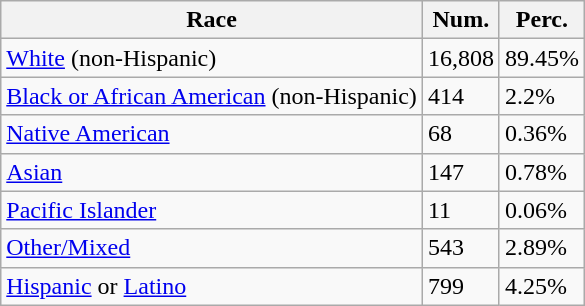<table class="wikitable">
<tr>
<th>Race</th>
<th>Num.</th>
<th>Perc.</th>
</tr>
<tr>
<td><a href='#'>White</a> (non-Hispanic)</td>
<td>16,808</td>
<td>89.45%</td>
</tr>
<tr>
<td><a href='#'>Black or African American</a> (non-Hispanic)</td>
<td>414</td>
<td>2.2%</td>
</tr>
<tr>
<td><a href='#'>Native American</a></td>
<td>68</td>
<td>0.36%</td>
</tr>
<tr>
<td><a href='#'>Asian</a></td>
<td>147</td>
<td>0.78%</td>
</tr>
<tr>
<td><a href='#'>Pacific Islander</a></td>
<td>11</td>
<td>0.06%</td>
</tr>
<tr>
<td><a href='#'>Other/Mixed</a></td>
<td>543</td>
<td>2.89%</td>
</tr>
<tr>
<td><a href='#'>Hispanic</a> or <a href='#'>Latino</a></td>
<td>799</td>
<td>4.25%</td>
</tr>
</table>
